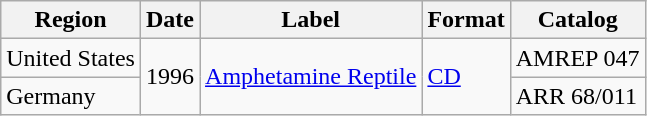<table class="wikitable">
<tr>
<th>Region</th>
<th>Date</th>
<th>Label</th>
<th>Format</th>
<th>Catalog</th>
</tr>
<tr>
<td>United States</td>
<td rowspan="2">1996</td>
<td rowspan="2"><a href='#'>Amphetamine Reptile</a></td>
<td rowspan="2"><a href='#'>CD</a></td>
<td>AMREP 047</td>
</tr>
<tr>
<td>Germany</td>
<td>ARR 68/011</td>
</tr>
</table>
